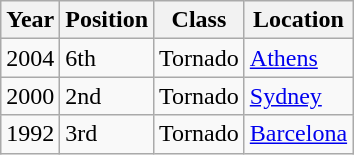<table class="wikitable">
<tr>
<th>Year</th>
<th>Position</th>
<th>Class</th>
<th>Location</th>
</tr>
<tr>
<td>2004</td>
<td>6th</td>
<td>Tornado</td>
<td><a href='#'>Athens</a></td>
</tr>
<tr>
<td>2000</td>
<td>2nd</td>
<td>Tornado</td>
<td><a href='#'>Sydney</a></td>
</tr>
<tr>
<td>1992</td>
<td>3rd</td>
<td>Tornado</td>
<td><a href='#'>Barcelona</a></td>
</tr>
</table>
